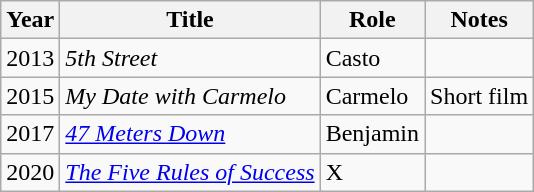<table class="wikitable sortable">
<tr>
<th>Year</th>
<th>Title</th>
<th>Role</th>
<th class="unsortable">Notes</th>
</tr>
<tr>
<td>2013</td>
<td><em>5th Street</em></td>
<td>Casto</td>
<td></td>
</tr>
<tr>
<td>2015</td>
<td><em>My Date with Carmelo</em></td>
<td>Carmelo</td>
<td>Short film</td>
</tr>
<tr>
<td>2017</td>
<td><em><a href='#'>47 Meters Down</a></em></td>
<td>Benjamin</td>
<td></td>
</tr>
<tr>
<td>2020</td>
<td><em><a href='#'>The Five Rules of Success</a></em></td>
<td>X</td>
<td></td>
</tr>
</table>
